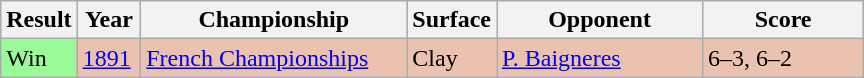<table class='sortable wikitable'>
<tr>
<th style="width:40px">Result</th>
<th style="width:35px">Year</th>
<th style="width:170px">Championship</th>
<th style="width:50px">Surface</th>
<th style="width:130px">Opponent</th>
<th style="width:100px" class="unsortable">Score</th>
</tr>
<tr style="background:#ebc2af;">
<td style="background:#98fb98;">Win</td>
<td><a href='#'>1891</a></td>
<td><a href='#'>French Championships</a></td>
<td>Clay</td>
<td> <a href='#'>P. Baigneres</a></td>
<td>6–3, 6–2</td>
</tr>
</table>
